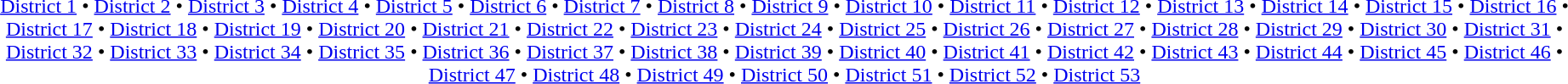<table id=toc class=toc summary=Contents>
<tr>
<td align=center><br><a href='#'>District 1</a> • <a href='#'>District 2</a> • <a href='#'>District 3</a> • <a href='#'>District 4</a> • <a href='#'>District 5</a> • <a href='#'>District 6</a> • <a href='#'>District 7</a> • <a href='#'>District 8</a> • <a href='#'>District 9</a> • <a href='#'>District 10</a> • <a href='#'>District 11</a> • <a href='#'>District 12</a> • <a href='#'>District 13</a> • <a href='#'>District 14</a> • <a href='#'>District 15</a> • <a href='#'>District 16</a> • <a href='#'>District 17</a> • <a href='#'>District 18</a> • <a href='#'>District 19</a> • <a href='#'>District 20</a> • <a href='#'>District 21</a> • <a href='#'>District 22</a> • <a href='#'>District 23</a> • <a href='#'>District 24</a> • <a href='#'>District 25</a> • <a href='#'>District 26</a> • <a href='#'>District 27</a> • <a href='#'>District 28</a> • <a href='#'>District 29</a> • <a href='#'>District 30</a> • <a href='#'>District 31</a> • <a href='#'>District 32</a> • <a href='#'>District 33</a> • <a href='#'>District 34</a> • <a href='#'>District 35</a> • <a href='#'>District 36</a> • <a href='#'>District 37</a> • <a href='#'>District 38</a> • <a href='#'>District 39</a> • <a href='#'>District 40</a> • <a href='#'>District 41</a> • <a href='#'>District 42</a> • <a href='#'>District 43</a> • <a href='#'>District 44</a> • <a href='#'>District 45</a> • <a href='#'>District 46</a> • <a href='#'>District 47</a> • <a href='#'>District 48</a> • <a href='#'>District 49</a> • <a href='#'>District 50</a> • <a href='#'>District 51</a> • <a href='#'>District 52</a> • <a href='#'>District 53</a> </td>
</tr>
</table>
